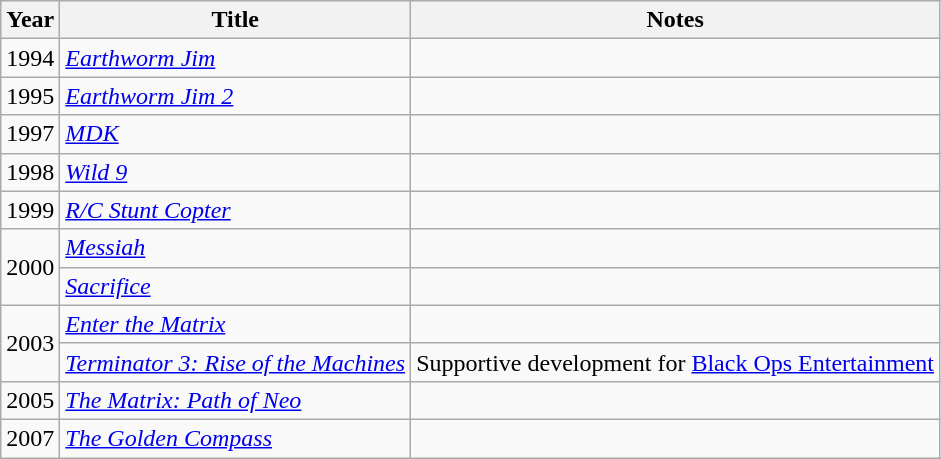<table class="wikitable sortable">
<tr>
<th>Year</th>
<th>Title</th>
<th>Notes</th>
</tr>
<tr>
<td>1994</td>
<td><a href='#'><em>Earthworm Jim</em></a></td>
<td></td>
</tr>
<tr>
<td>1995</td>
<td><em><a href='#'>Earthworm Jim 2</a></em></td>
<td></td>
</tr>
<tr>
<td>1997</td>
<td><em><a href='#'>MDK</a></em></td>
<td></td>
</tr>
<tr>
<td>1998</td>
<td><em><a href='#'>Wild 9</a></em></td>
<td></td>
</tr>
<tr>
<td>1999</td>
<td><em><a href='#'>R/C Stunt Copter</a></em></td>
<td></td>
</tr>
<tr>
<td rowspan="2">2000</td>
<td><a href='#'><em>Messiah</em></a></td>
<td></td>
</tr>
<tr>
<td><a href='#'><em>Sacrifice</em></a></td>
<td></td>
</tr>
<tr>
<td rowspan="2">2003</td>
<td><em><a href='#'>Enter the Matrix</a></em></td>
<td></td>
</tr>
<tr>
<td><a href='#'><em>Terminator 3: Rise of the Machines</em></a></td>
<td>Supportive development for <a href='#'>Black Ops Entertainment</a></td>
</tr>
<tr>
<td>2005</td>
<td><em><a href='#'>The Matrix: Path of Neo</a></em></td>
<td></td>
</tr>
<tr>
<td>2007</td>
<td><a href='#'><em>The Golden Compass</em></a></td>
<td></td>
</tr>
</table>
